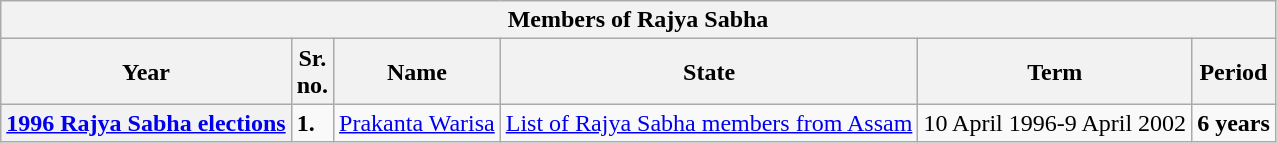<table class="wikitable sortable">
<tr>
<th colspan="6">Members of Rajya Sabha</th>
</tr>
<tr>
<th>Year</th>
<th>Sr.<br>no.</th>
<th>Name</th>
<th>State</th>
<th>Term</th>
<th>Period</th>
</tr>
<tr>
<th><a href='#'>1996 Rajya Sabha elections</a></th>
<td><strong>1.</strong></td>
<td><a href='#'>Prakanta Warisa</a></td>
<td><a href='#'>List of Rajya Sabha members from Assam</a></td>
<td>10 April 1996-9 April 2002</td>
<td><strong>6 years</strong></td>
</tr>
</table>
